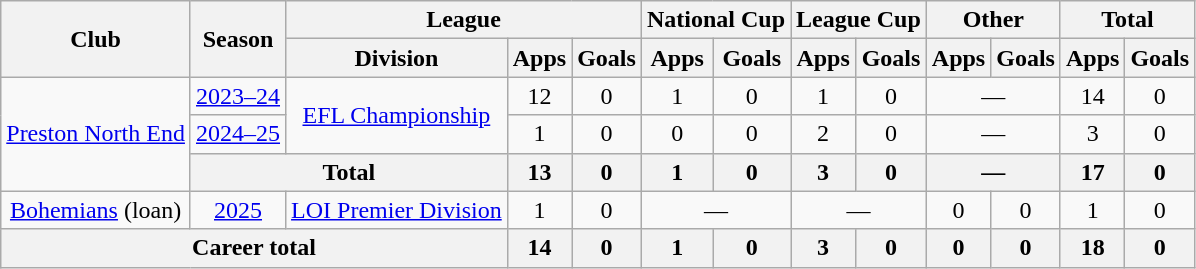<table class="wikitable" style="text-align: center;">
<tr>
<th rowspan="2">Club</th>
<th rowspan="2">Season</th>
<th colspan="3">League</th>
<th colspan="2">National Cup</th>
<th colspan="2">League Cup</th>
<th colspan="2">Other</th>
<th colspan="2">Total</th>
</tr>
<tr>
<th>Division</th>
<th>Apps</th>
<th>Goals</th>
<th>Apps</th>
<th>Goals</th>
<th>Apps</th>
<th>Goals</th>
<th>Apps</th>
<th>Goals</th>
<th>Apps</th>
<th>Goals</th>
</tr>
<tr>
<td rowspan="3"><a href='#'>Preston North End</a></td>
<td><a href='#'>2023–24</a></td>
<td rowspan="2"><a href='#'>EFL Championship</a></td>
<td>12</td>
<td>0</td>
<td>1</td>
<td>0</td>
<td>1</td>
<td>0</td>
<td colspan=2>—</td>
<td>14</td>
<td>0</td>
</tr>
<tr>
<td><a href='#'>2024–25</a></td>
<td>1</td>
<td>0</td>
<td>0</td>
<td>0</td>
<td>2</td>
<td>0</td>
<td colspan=2>—</td>
<td>3</td>
<td>0</td>
</tr>
<tr>
<th colspan="2">Total</th>
<th>13</th>
<th>0</th>
<th>1</th>
<th>0</th>
<th>3</th>
<th>0</th>
<th colspan=2>—</th>
<th>17</th>
<th>0</th>
</tr>
<tr>
<td><a href='#'>Bohemians</a> (loan)</td>
<td><a href='#'>2025</a></td>
<td><a href='#'>LOI Premier Division</a></td>
<td>1</td>
<td>0</td>
<td colspan=2>—</td>
<td colspan=2>—</td>
<td>0</td>
<td>0</td>
<td>1</td>
<td>0</td>
</tr>
<tr>
<th colspan="3">Career total</th>
<th>14</th>
<th>0</th>
<th>1</th>
<th>0</th>
<th>3</th>
<th>0</th>
<th>0</th>
<th>0</th>
<th>18</th>
<th>0</th>
</tr>
</table>
